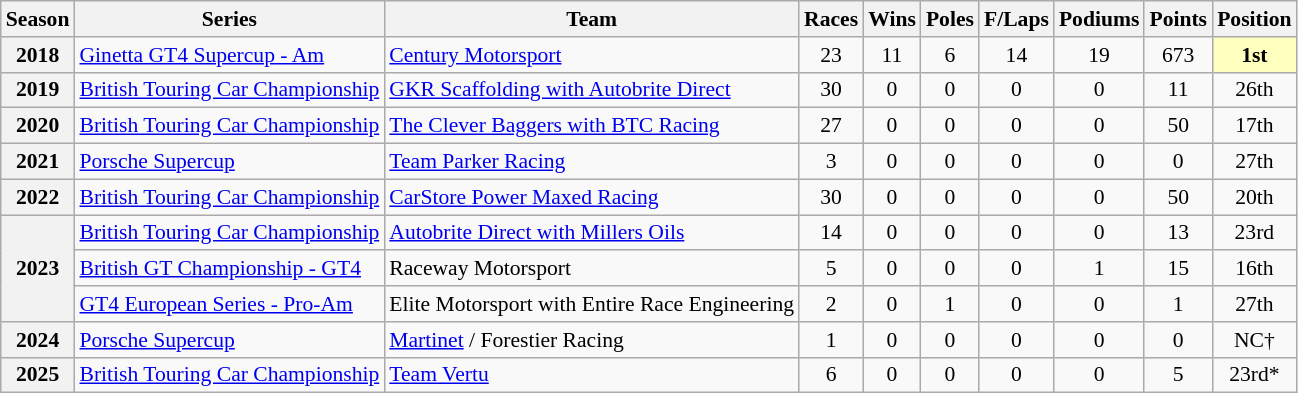<table class="wikitable" style="font-size: 90%; text-align:center">
<tr>
<th>Season</th>
<th>Series</th>
<th>Team</th>
<th>Races</th>
<th>Wins</th>
<th>Poles</th>
<th>F/Laps</th>
<th>Podiums</th>
<th>Points</th>
<th>Position</th>
</tr>
<tr>
<th>2018</th>
<td align=left><a href='#'>Ginetta GT4 Supercup - Am</a></td>
<td align=left><a href='#'>Century Motorsport</a></td>
<td>23</td>
<td>11</td>
<td>6</td>
<td>14</td>
<td>19</td>
<td>673</td>
<td style="background:#FFFFBF;"><strong>1st</strong></td>
</tr>
<tr>
<th>2019</th>
<td align=left nowrap><a href='#'>British Touring Car Championship</a></td>
<td align=left nowrap><a href='#'>GKR Scaffolding with Autobrite Direct</a></td>
<td>30</td>
<td>0</td>
<td>0</td>
<td>0</td>
<td>0</td>
<td>11</td>
<td>26th</td>
</tr>
<tr>
<th>2020</th>
<td align=left><a href='#'>British Touring Car Championship</a></td>
<td align=left><a href='#'>The Clever Baggers with BTC Racing</a></td>
<td>27</td>
<td>0</td>
<td>0</td>
<td>0</td>
<td>0</td>
<td>50</td>
<td>17th</td>
</tr>
<tr>
<th>2021</th>
<td align=left><a href='#'>Porsche Supercup</a></td>
<td align=left><a href='#'>Team Parker Racing</a></td>
<td>3</td>
<td>0</td>
<td>0</td>
<td>0</td>
<td>0</td>
<td>0</td>
<td>27th</td>
</tr>
<tr>
<th>2022</th>
<td align=left><a href='#'>British Touring Car Championship</a></td>
<td align=left><a href='#'>CarStore Power Maxed Racing</a></td>
<td>30</td>
<td>0</td>
<td>0</td>
<td>0</td>
<td>0</td>
<td>50</td>
<td>20th</td>
</tr>
<tr>
<th rowspan="3">2023</th>
<td align=left><a href='#'>British Touring Car Championship</a></td>
<td align=left><a href='#'>Autobrite Direct with Millers Oils</a></td>
<td>14</td>
<td>0</td>
<td>0</td>
<td>0</td>
<td>0</td>
<td>13</td>
<td>23rd</td>
</tr>
<tr>
<td align=left><a href='#'>British GT Championship - GT4</a></td>
<td align=left>Raceway Motorsport</td>
<td>5</td>
<td>0</td>
<td>0</td>
<td>0</td>
<td>1</td>
<td>15</td>
<td>16th</td>
</tr>
<tr>
<td align=left><a href='#'>GT4 European Series - Pro-Am</a></td>
<td align=left nowrap>Elite Motorsport with Entire Race Engineering</td>
<td>2</td>
<td>0</td>
<td>1</td>
<td>0</td>
<td>0</td>
<td>1</td>
<td>27th</td>
</tr>
<tr>
<th>2024</th>
<td align=left><a href='#'>Porsche Supercup</a></td>
<td align=left><a href='#'>Martinet</a> / Forestier Racing</td>
<td>1</td>
<td>0</td>
<td>0</td>
<td>0</td>
<td>0</td>
<td>0</td>
<td>NC†</td>
</tr>
<tr>
<th>2025</th>
<td align=left><a href='#'>British Touring Car Championship</a></td>
<td align=left><a href='#'>Team Vertu</a></td>
<td>6</td>
<td>0</td>
<td>0</td>
<td>0</td>
<td>0</td>
<td>5</td>
<td>23rd*</td>
</tr>
</table>
